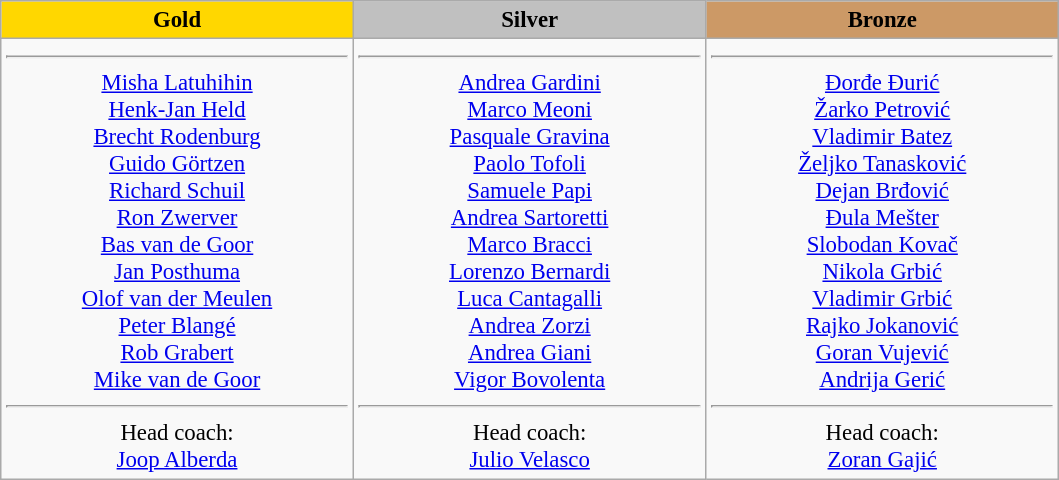<table class="wikitable" style="text-align:center; font-size:95%;">
<tr>
<th style="width:15em; background:gold">Gold</th>
<th style="width:15em; background:silver">Silver</th>
<th style="width:15em; background:#cc9966">Bronze</th>
</tr>
<tr>
<td><hr><a href='#'>Misha Latuhihin</a><br><a href='#'>Henk-Jan Held</a><br><a href='#'>Brecht Rodenburg</a><br><a href='#'>Guido Görtzen</a><br><a href='#'>Richard Schuil</a><br><a href='#'>Ron Zwerver</a><br><a href='#'>Bas van de Goor</a><br><a href='#'>Jan Posthuma</a><br><a href='#'>Olof van der Meulen</a><br><a href='#'>Peter Blangé</a><br><a href='#'>Rob Grabert</a><br><a href='#'>Mike van de Goor</a><br><hr>Head coach:<br><a href='#'>Joop Alberda</a></td>
<td><hr><a href='#'>Andrea Gardini</a><br><a href='#'>Marco Meoni</a><br><a href='#'>Pasquale Gravina</a><br><a href='#'>Paolo Tofoli</a><br><a href='#'>Samuele Papi</a><br><a href='#'>Andrea Sartoretti</a><br><a href='#'>Marco Bracci</a><br><a href='#'>Lorenzo Bernardi</a><br><a href='#'>Luca Cantagalli</a><br><a href='#'>Andrea Zorzi</a><br><a href='#'>Andrea Giani</a><br><a href='#'>Vigor Bovolenta</a><br><hr>Head coach:<br><a href='#'>Julio Velasco</a></td>
<td><hr><a href='#'>Đorđe Đurić</a><br><a href='#'>Žarko Petrović</a><br><a href='#'>Vladimir Batez</a><br><a href='#'>Željko Tanasković</a><br><a href='#'>Dejan Brđović</a><br><a href='#'>Đula Mešter</a><br><a href='#'>Slobodan Kovač</a><br><a href='#'>Nikola Grbić</a><br><a href='#'>Vladimir Grbić</a><br><a href='#'>Rajko Jokanović</a><br><a href='#'>Goran Vujević</a><br><a href='#'>Andrija Gerić</a><br><hr>Head coach:<br><a href='#'>Zoran Gajić</a></td>
</tr>
</table>
